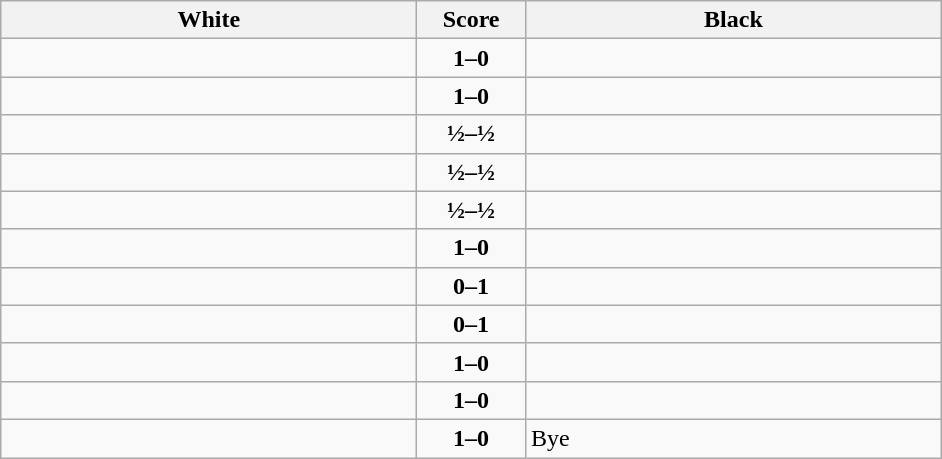<table class="wikitable" style="text-align: center;">
<tr>
<th align="right" width="270">White</th>
<th width="65">Score</th>
<th align="left" width="270">Black</th>
</tr>
<tr>
<td align=left><strong></strong></td>
<td align=center><strong>1–0</strong></td>
<td align=left></td>
</tr>
<tr>
<td align=left><strong></strong></td>
<td align=center><strong>1–0</strong></td>
<td align=left></td>
</tr>
<tr>
<td align=left></td>
<td align=center><strong>½–½</strong></td>
<td align=left></td>
</tr>
<tr>
<td align=left></td>
<td align=center><strong>½–½</strong></td>
<td align=left></td>
</tr>
<tr>
<td align=left></td>
<td align=center><strong>½–½</strong></td>
<td align=left></td>
</tr>
<tr>
<td align=left><strong></strong></td>
<td align=center><strong>1–0</strong></td>
<td align=left></td>
</tr>
<tr>
<td align=left></td>
<td align=center><strong>0–1</strong></td>
<td align=left><strong></strong></td>
</tr>
<tr>
<td align=left></td>
<td align=center><strong>0–1</strong></td>
<td align=left><strong></strong></td>
</tr>
<tr>
<td align=left><strong></strong></td>
<td align=center><strong>1–0</strong></td>
<td align=left></td>
</tr>
<tr>
<td align=left><strong></strong></td>
<td align=center><strong>1–0</strong></td>
<td align=left></td>
</tr>
<tr>
<td align=left><strong></strong></td>
<td align=center><strong>1–0</strong></td>
<td align=left>Bye</td>
</tr>
</table>
